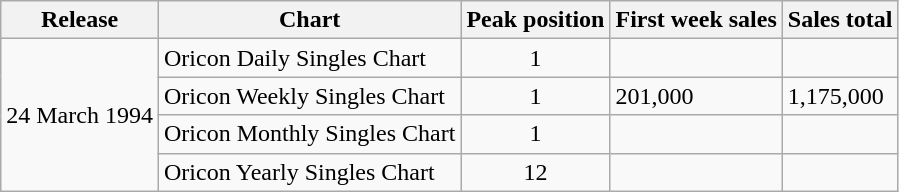<table class="wikitable">
<tr>
<th>Release</th>
<th>Chart</th>
<th>Peak position</th>
<th>First week sales</th>
<th>Sales total</th>
</tr>
<tr>
<td rowspan="4">24 March 1994</td>
<td>Oricon Daily Singles Chart</td>
<td align="center">1</td>
<td></td>
<td></td>
</tr>
<tr>
<td>Oricon Weekly Singles Chart</td>
<td align="center">1</td>
<td>201,000</td>
<td>1,175,000</td>
</tr>
<tr>
<td>Oricon Monthly Singles Chart</td>
<td align="center">1</td>
<td></td>
<td></td>
</tr>
<tr>
<td>Oricon Yearly Singles Chart</td>
<td align="center">12</td>
<td></td>
<td></td>
</tr>
</table>
